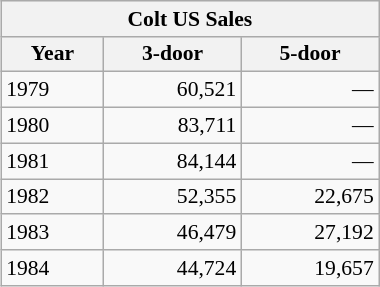<table style="float:left; font-size:90%; margin: .4em 1em 0 .2em;"  class="wikitable" width="20%">
<tr>
<th colspan="3">Colt US Sales</th>
</tr>
<tr>
<th>Year</th>
<th>3-door</th>
<th>5-door</th>
</tr>
<tr>
<td>1979</td>
<td align="right">60,521</td>
<td align="right">—</td>
</tr>
<tr>
<td>1980</td>
<td align="right">83,711</td>
<td align="right">—</td>
</tr>
<tr>
<td>1981</td>
<td align="right">84,144</td>
<td align="right">—</td>
</tr>
<tr>
<td>1982</td>
<td align="right">52,355</td>
<td align="right">22,675</td>
</tr>
<tr>
<td>1983</td>
<td align="right">46,479</td>
<td align="right">27,192</td>
</tr>
<tr>
<td>1984</td>
<td align="right">44,724</td>
<td align="right">19,657</td>
</tr>
</table>
